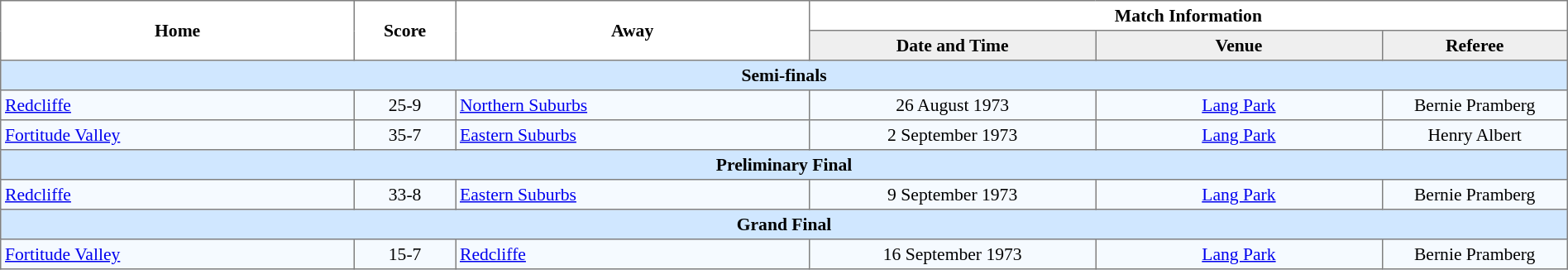<table border="1" cellpadding="3" cellspacing="0" width="100%" style="border-collapse:collapse; font-size:90%; text-align:center;">
<tr>
<th rowspan="2" width="21%">Home</th>
<th rowspan="2" width="6%">Score</th>
<th rowspan="2" width="21%">Away</th>
<th colspan="4">Match Information</th>
</tr>
<tr bgcolor="#EFEFEF">
<th width="17%">Date and Time</th>
<th width="17%">Venue</th>
<th width="11%">Referee</th>
</tr>
<tr bgcolor="#D0E7FF">
<td colspan="6"><strong>Semi-finals</strong></td>
</tr>
<tr bgcolor="#F5FAFF">
<td align="left"> <a href='#'>Redcliffe</a></td>
<td>25-9</td>
<td align="left"> <a href='#'>Northern Suburbs</a></td>
<td>26 August 1973</td>
<td><a href='#'>Lang Park</a></td>
<td>Bernie Pramberg</td>
</tr>
<tr bgcolor="#F5FAFF">
<td align="left"> <a href='#'>Fortitude Valley</a></td>
<td>35-7</td>
<td align="left"> <a href='#'>Eastern Suburbs</a></td>
<td>2 September 1973</td>
<td><a href='#'>Lang Park</a></td>
<td>Henry Albert</td>
</tr>
<tr bgcolor="#D0E7FF">
<td colspan="6"><strong>Preliminary Final</strong></td>
</tr>
<tr bgcolor="#F5FAFF">
<td align="left"> <a href='#'>Redcliffe</a></td>
<td>33-8</td>
<td align="left"> <a href='#'>Eastern Suburbs</a></td>
<td>9 September 1973</td>
<td><a href='#'>Lang Park</a></td>
<td>Bernie Pramberg</td>
</tr>
<tr bgcolor="#D0E7FF">
<td colspan="6"><strong>Grand Final</strong></td>
</tr>
<tr bgcolor="#F5FAFF">
<td align="left"> <a href='#'>Fortitude Valley</a></td>
<td>15-7</td>
<td align="left"> <a href='#'>Redcliffe</a></td>
<td>16 September 1973</td>
<td><a href='#'>Lang Park</a></td>
<td>Bernie Pramberg</td>
</tr>
</table>
